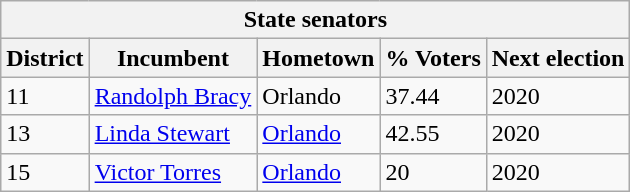<table class=wikitable>
<tr>
<th colspan = 5>State senators</th>
</tr>
<tr>
<th>District</th>
<th>Incumbent</th>
<th>Hometown</th>
<th>% Voters</th>
<th>Next election</th>
</tr>
<tr>
<td>11</td>
<td><a href='#'>Randolph Bracy</a></td>
<td>Orlando</td>
<td>37.44</td>
<td>2020</td>
</tr>
<tr>
<td>13</td>
<td><a href='#'>Linda Stewart</a></td>
<td><a href='#'>Orlando</a></td>
<td>42.55</td>
<td>2020</td>
</tr>
<tr>
<td>15</td>
<td><a href='#'>Victor Torres</a></td>
<td><a href='#'>Orlando</a></td>
<td>20</td>
<td>2020</td>
</tr>
</table>
